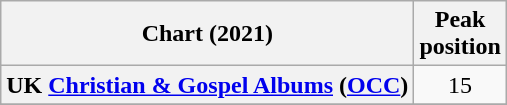<table class="wikitable sortable plainrowheaders" style="text-align:center">
<tr>
<th scope="col">Chart (2021)</th>
<th scope="col">Peak<br>position</th>
</tr>
<tr>
<th scope="row">UK <a href='#'>Christian & Gospel Albums</a> (<a href='#'>OCC</a>)</th>
<td>15</td>
</tr>
<tr>
</tr>
</table>
